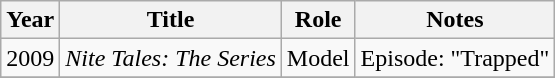<table class="wikitable sortable">
<tr>
<th>Year</th>
<th>Title</th>
<th>Role</th>
<th class="unsortable">Notes</th>
</tr>
<tr>
<td>2009</td>
<td><em>Nite Tales: The Series</em></td>
<td>Model</td>
<td>Episode: "Trapped"</td>
</tr>
<tr>
</tr>
</table>
